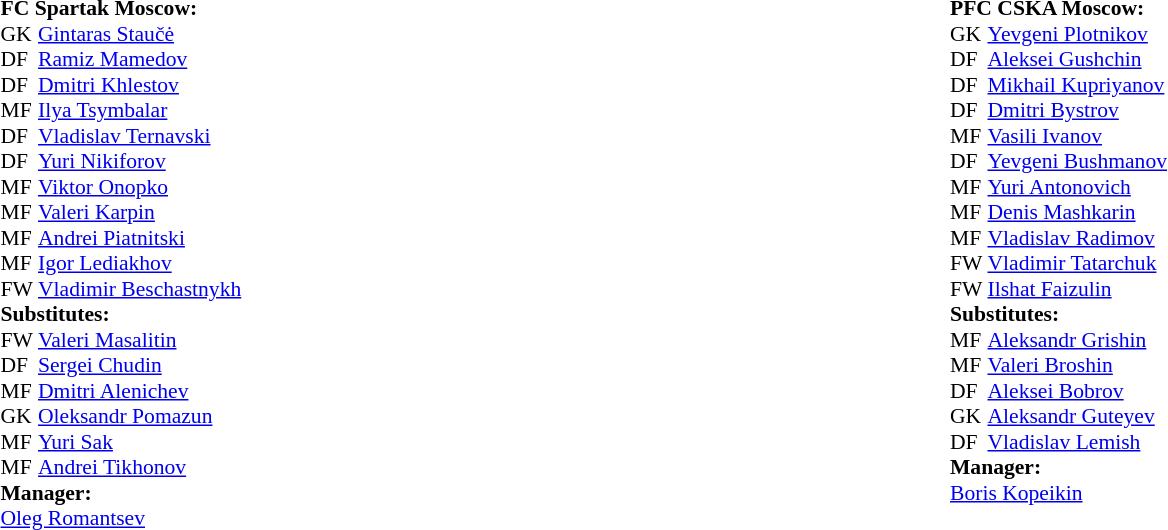<table width="100%">
<tr>
<td valign="top" width="50%"><br><table style="font-size: 90%" cellspacing="0" cellpadding="0">
<tr>
<td colspan="3"><strong>FC Spartak Moscow:</strong></td>
</tr>
<tr>
<th width="25"></th>
</tr>
<tr>
<td>GK</td>
<td> <a href='#'>Gintaras Staučė</a></td>
</tr>
<tr>
<td>DF</td>
<td> <a href='#'>Ramiz Mamedov</a> </td>
</tr>
<tr>
<td>DF</td>
<td> <a href='#'>Dmitri Khlestov</a></td>
</tr>
<tr>
<td>MF</td>
<td> <a href='#'>Ilya Tsymbalar</a></td>
</tr>
<tr>
<td>DF</td>
<td> <a href='#'>Vladislav Ternavski</a></td>
</tr>
<tr>
<td>DF</td>
<td> <a href='#'>Yuri Nikiforov</a> </td>
</tr>
<tr>
<td>MF</td>
<td> <a href='#'>Viktor Onopko</a></td>
</tr>
<tr>
<td>MF</td>
<td> <a href='#'>Valeri Karpin</a> </td>
</tr>
<tr>
<td>MF</td>
<td> <a href='#'>Andrei Piatnitski</a></td>
</tr>
<tr>
<td>MF</td>
<td> <a href='#'>Igor Lediakhov</a></td>
</tr>
<tr>
<td>FW</td>
<td> <a href='#'>Vladimir Beschastnykh</a></td>
</tr>
<tr>
<td colspan=3><strong>Substitutes:</strong></td>
</tr>
<tr>
<td>FW</td>
<td> <a href='#'>Valeri Masalitin</a> </td>
</tr>
<tr>
<td>DF</td>
<td> <a href='#'>Sergei Chudin</a> </td>
</tr>
<tr>
<td>MF</td>
<td> <a href='#'>Dmitri Alenichev</a> </td>
</tr>
<tr>
<td>GK</td>
<td> <a href='#'>Oleksandr Pomazun</a></td>
</tr>
<tr>
<td>MF</td>
<td> <a href='#'>Yuri Sak</a></td>
</tr>
<tr>
<td>MF</td>
<td> <a href='#'>Andrei Tikhonov</a></td>
</tr>
<tr>
<td colspan=3><strong>Manager:</strong></td>
</tr>
<tr>
<td colspan="3"> <a href='#'>Oleg Romantsev</a></td>
</tr>
</table>
</td>
<td></td>
<td valign="top" width="50%"><br><table style="font-size: 90%" cellspacing="0" cellpadding="0">
<tr>
<td colspan="3"><strong>PFC CSKA Moscow:</strong></td>
</tr>
<tr>
<th width="25"></th>
</tr>
<tr>
<td>GK</td>
<td> <a href='#'>Yevgeni Plotnikov</a></td>
</tr>
<tr>
<td>DF</td>
<td> <a href='#'>Aleksei Gushchin</a></td>
</tr>
<tr>
<td>DF</td>
<td> <a href='#'>Mikhail Kupriyanov</a></td>
</tr>
<tr>
<td>DF</td>
<td> <a href='#'>Dmitri Bystrov</a></td>
</tr>
<tr>
<td>MF</td>
<td> <a href='#'>Vasili Ivanov</a></td>
</tr>
<tr>
<td>DF</td>
<td> <a href='#'>Yevgeni Bushmanov</a></td>
</tr>
<tr>
<td>MF</td>
<td> <a href='#'>Yuri Antonovich</a></td>
</tr>
<tr>
<td>MF</td>
<td> <a href='#'>Denis Mashkarin</a></td>
</tr>
<tr>
<td>MF</td>
<td> <a href='#'>Vladislav Radimov</a> </td>
</tr>
<tr>
<td>FW</td>
<td> <a href='#'>Vladimir Tatarchuk</a> </td>
</tr>
<tr>
<td>FW</td>
<td> <a href='#'>Ilshat Faizulin</a> </td>
</tr>
<tr>
<td colspan=3><strong>Substitutes:</strong></td>
</tr>
<tr>
<td>MF</td>
<td> <a href='#'>Aleksandr Grishin</a> </td>
</tr>
<tr>
<td>MF</td>
<td> <a href='#'>Valeri Broshin</a> </td>
</tr>
<tr>
<td>DF</td>
<td> <a href='#'>Aleksei Bobrov</a> </td>
</tr>
<tr>
<td>GK</td>
<td> <a href='#'>Aleksandr Guteyev</a></td>
</tr>
<tr>
<td>DF</td>
<td> <a href='#'>Vladislav Lemish</a></td>
</tr>
<tr>
<td colspan=3><strong>Manager:</strong></td>
</tr>
<tr>
<td colspan="3"> <a href='#'>Boris Kopeikin</a></td>
</tr>
</table>
</td>
</tr>
</table>
